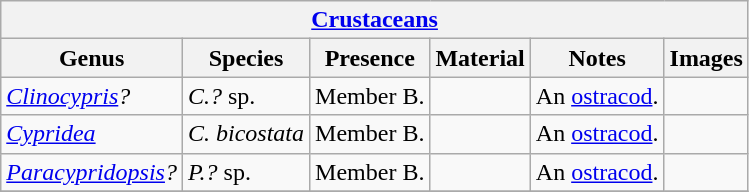<table class="wikitable" align="center">
<tr>
<th colspan="6" align="center"><strong><a href='#'>Crustaceans</a></strong></th>
</tr>
<tr>
<th>Genus</th>
<th>Species</th>
<th>Presence</th>
<th><strong>Material</strong></th>
<th>Notes</th>
<th>Images</th>
</tr>
<tr>
<td><em><a href='#'>Clinocypris</a>?</em></td>
<td><em>C.?</em> sp.</td>
<td>Member B.</td>
<td></td>
<td>An <a href='#'>ostracod</a>.</td>
<td></td>
</tr>
<tr>
<td><em><a href='#'>Cypridea</a></em></td>
<td><em>C. bicostata</em></td>
<td>Member B.</td>
<td></td>
<td>An <a href='#'>ostracod</a>.</td>
<td></td>
</tr>
<tr>
<td><em><a href='#'>Paracypridopsis</a>?</em></td>
<td><em>P.?</em> sp.</td>
<td>Member B.</td>
<td></td>
<td>An <a href='#'>ostracod</a>.</td>
<td></td>
</tr>
<tr>
</tr>
</table>
